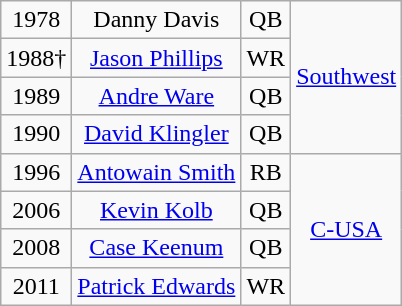<table class="wikitable" style="text-align:center">
<tr>
<td>1978</td>
<td>Danny Davis</td>
<td>QB</td>
<td rowspan=4><a href='#'>Southwest</a></td>
</tr>
<tr>
<td>1988†</td>
<td><a href='#'>Jason Phillips</a></td>
<td>WR</td>
</tr>
<tr>
<td>1989</td>
<td><a href='#'>Andre Ware</a></td>
<td>QB</td>
</tr>
<tr>
<td>1990</td>
<td><a href='#'>David Klingler</a></td>
<td>QB</td>
</tr>
<tr>
<td>1996</td>
<td><a href='#'>Antowain Smith</a></td>
<td>RB</td>
<td rowspan=4><a href='#'>C-USA</a></td>
</tr>
<tr>
<td>2006</td>
<td><a href='#'>Kevin Kolb</a></td>
<td>QB</td>
</tr>
<tr>
<td>2008</td>
<td><a href='#'>Case Keenum</a></td>
<td>QB</td>
</tr>
<tr>
<td>2011</td>
<td><a href='#'>Patrick Edwards</a></td>
<td>WR</td>
</tr>
</table>
